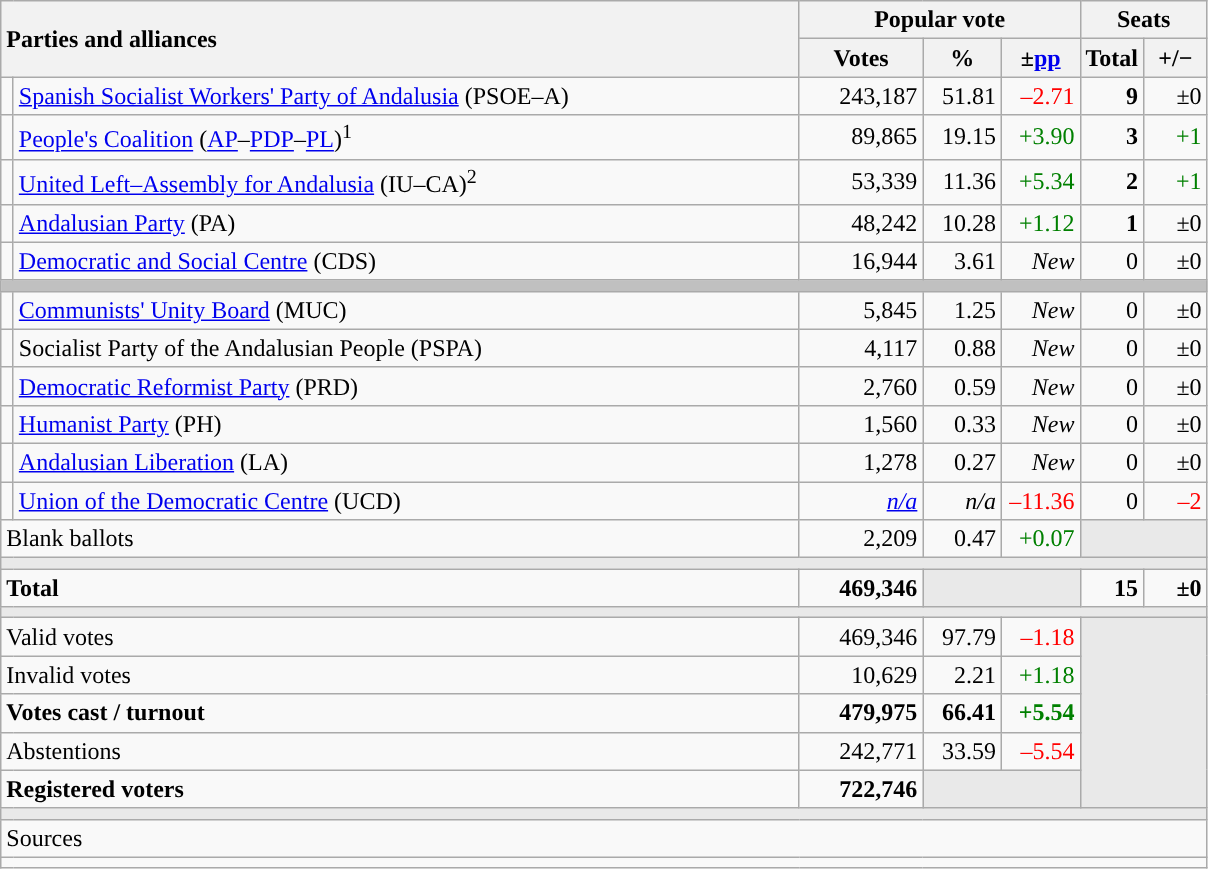<table class="wikitable" style="text-align:right;">
<tr>
<th style="text-align:left;" rowspan="2" colspan="2" width="525">Parties and alliances</th>
<th colspan="3">Popular vote</th>
<th colspan="2">Seats</th>
</tr>
<tr>
<th width="75">Votes</th>
<th width="45">%</th>
<th width="45">±<a href='#'>pp</a></th>
<th width="35">Total</th>
<th width="35">+/−</th>
</tr>
<tr>
<td width="1" style="color:inherit;background:"></td>
<td align="left"><a href='#'>Spanish Socialist Workers' Party of Andalusia</a> (PSOE–A)</td>
<td>243,187</td>
<td>51.81</td>
<td style="color:red;">–2.71</td>
<td><strong>9</strong></td>
<td>±0</td>
</tr>
<tr>
<td style="color:inherit;background:"></td>
<td align="left"><a href='#'>People's Coalition</a> (<a href='#'>AP</a>–<a href='#'>PDP</a>–<a href='#'>PL</a>)<sup>1</sup></td>
<td>89,865</td>
<td>19.15</td>
<td style="color:green;">+3.90</td>
<td><strong>3</strong></td>
<td style="color:green;">+1</td>
</tr>
<tr>
<td style="color:inherit;background:"></td>
<td align="left"><a href='#'>United Left–Assembly for Andalusia</a> (IU–CA)<sup>2</sup></td>
<td>53,339</td>
<td>11.36</td>
<td style="color:green;">+5.34</td>
<td><strong>2</strong></td>
<td style="color:green;">+1</td>
</tr>
<tr>
<td style="color:inherit;background:"></td>
<td align="left"><a href='#'>Andalusian Party</a> (PA)</td>
<td>48,242</td>
<td>10.28</td>
<td style="color:green;">+1.12</td>
<td><strong>1</strong></td>
<td>±0</td>
</tr>
<tr>
<td style="color:inherit;background:"></td>
<td align="left"><a href='#'>Democratic and Social Centre</a> (CDS)</td>
<td>16,944</td>
<td>3.61</td>
<td><em>New</em></td>
<td>0</td>
<td>±0</td>
</tr>
<tr>
<td colspan="7" bgcolor="#C0C0C0"></td>
</tr>
<tr>
<td style="color:inherit;background:"></td>
<td align="left"><a href='#'>Communists' Unity Board</a> (MUC)</td>
<td>5,845</td>
<td>1.25</td>
<td><em>New</em></td>
<td>0</td>
<td>±0</td>
</tr>
<tr>
<td style="color:inherit;background:"></td>
<td align="left">Socialist Party of the Andalusian People (PSPA)</td>
<td>4,117</td>
<td>0.88</td>
<td><em>New</em></td>
<td>0</td>
<td>±0</td>
</tr>
<tr>
<td style="color:inherit;background:"></td>
<td align="left"><a href='#'>Democratic Reformist Party</a> (PRD)</td>
<td>2,760</td>
<td>0.59</td>
<td><em>New</em></td>
<td>0</td>
<td>±0</td>
</tr>
<tr>
<td style="color:inherit;background:"></td>
<td align="left"><a href='#'>Humanist Party</a> (PH)</td>
<td>1,560</td>
<td>0.33</td>
<td><em>New</em></td>
<td>0</td>
<td>±0</td>
</tr>
<tr>
<td style="color:inherit;background:"></td>
<td align="left"><a href='#'>Andalusian Liberation</a> (LA)</td>
<td>1,278</td>
<td>0.27</td>
<td><em>New</em></td>
<td>0</td>
<td>±0</td>
</tr>
<tr>
<td style="color:inherit;background:"></td>
<td align="left"><a href='#'>Union of the Democratic Centre</a> (UCD)</td>
<td><em><a href='#'>n/a</a></em></td>
<td><em>n/a</em></td>
<td style="color:red;">–11.36</td>
<td>0</td>
<td style="color:red;">–2</td>
</tr>
<tr>
<td align="left" colspan="2">Blank ballots</td>
<td>2,209</td>
<td>0.47</td>
<td style="color:green;">+0.07</td>
<td bgcolor="#E9E9E9" colspan="2"></td>
</tr>
<tr>
<td colspan="7" bgcolor="#E9E9E9"></td>
</tr>
<tr style="font-weight:bold;">
<td align="left" colspan="2">Total</td>
<td>469,346</td>
<td bgcolor="#E9E9E9" colspan="2"></td>
<td>15</td>
<td>±0</td>
</tr>
<tr>
<td colspan="7" bgcolor="#E9E9E9"></td>
</tr>
<tr>
<td align="left" colspan="2">Valid votes</td>
<td>469,346</td>
<td>97.79</td>
<td style="color:red;">–1.18</td>
<td bgcolor="#E9E9E9" colspan="2" rowspan="5"></td>
</tr>
<tr>
<td align="left" colspan="2">Invalid votes</td>
<td>10,629</td>
<td>2.21</td>
<td style="color:green;">+1.18</td>
</tr>
<tr style="font-weight:bold;">
<td align="left" colspan="2">Votes cast / turnout</td>
<td>479,975</td>
<td>66.41</td>
<td style="color:green;">+5.54</td>
</tr>
<tr>
<td align="left" colspan="2">Abstentions</td>
<td>242,771</td>
<td>33.59</td>
<td style="color:red;">–5.54</td>
</tr>
<tr style="font-weight:bold;">
<td align="left" colspan="2">Registered voters</td>
<td>722,746</td>
<td bgcolor="#E9E9E9" colspan="2"></td>
</tr>
<tr>
<td colspan="7" bgcolor="#E9E9E9"></td>
</tr>
<tr>
<td align="left" colspan="7">Sources</td>
</tr>
<tr>
<td colspan="7" style="text-align:left; max-width:790px;"></td>
</tr>
</table>
